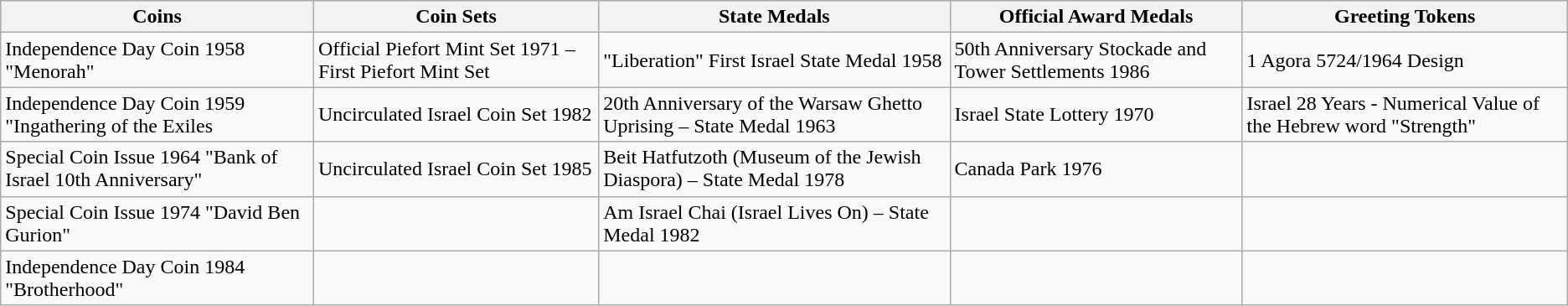<table class="wikitable">
<tr>
<th>Coins</th>
<th>Coin Sets</th>
<th>State Medals</th>
<th>Official Award Medals</th>
<th>Greeting Tokens</th>
</tr>
<tr>
<td>Independence Day Coin 1958 "Menorah"</td>
<td>Official Piefort Mint Set 1971 – First Piefort Mint Set</td>
<td>"Liberation" First Israel State Medal 1958</td>
<td>50th Anniversary Stockade and Tower Settlements 1986</td>
<td>1 Agora 5724/1964 Design</td>
</tr>
<tr>
<td>Independence Day Coin 1959 "Ingathering of the Exiles</td>
<td>Uncirculated Israel Coin Set 1982</td>
<td>20th Anniversary of the Warsaw Ghetto Uprising – State Medal 1963</td>
<td>Israel State Lottery 1970</td>
<td>Israel 28 Years - Numerical Value of the Hebrew word "Strength"</td>
</tr>
<tr>
<td>Special Coin Issue 1964 "Bank of Israel 10th Anniversary"</td>
<td>Uncirculated Israel Coin Set 1985</td>
<td>Beit Hatfutzoth (Museum of the Jewish Diaspora) – State Medal 1978</td>
<td>Canada Park 1976</td>
<td></td>
</tr>
<tr>
<td>Special Coin Issue 1974 "David Ben Gurion"</td>
<td></td>
<td>Am Israel Chai (Israel Lives On) – State Medal 1982</td>
<td></td>
<td></td>
</tr>
<tr>
<td>Independence Day Coin 1984	"Brotherhood"</td>
<td></td>
<td></td>
<td></td>
<td></td>
</tr>
</table>
